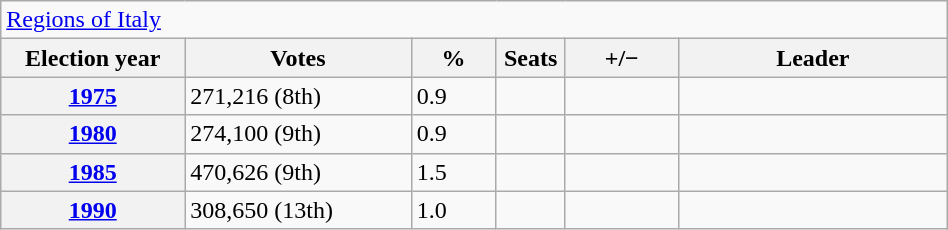<table class=wikitable style="width:50%; border:1px #AAAAFF solid">
<tr>
<td colspan=6><a href='#'>Regions of Italy</a></td>
</tr>
<tr>
<th width=13%>Election year</th>
<th width=16%>Votes</th>
<th width=6%>%</th>
<th width=1%>Seats</th>
<th width=8%>+/−</th>
<th width=19%>Leader</th>
</tr>
<tr>
<th><a href='#'>1975</a></th>
<td>271,216 (8th)</td>
<td>0.9</td>
<td></td>
<td></td>
<td></td>
</tr>
<tr>
<th><a href='#'>1980</a></th>
<td>274,100 (9th)</td>
<td>0.9</td>
<td></td>
<td></td>
<td></td>
</tr>
<tr>
<th><a href='#'>1985</a></th>
<td>470,626 (9th)</td>
<td>1.5</td>
<td></td>
<td></td>
<td></td>
</tr>
<tr>
<th><a href='#'>1990</a></th>
<td>308,650 (13th)</td>
<td>1.0</td>
<td></td>
<td></td>
<td></td>
</tr>
</table>
